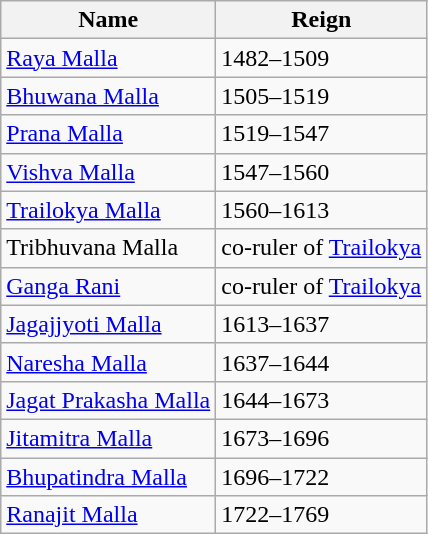<table class="wikitable">
<tr>
<th>Name</th>
<th>Reign</th>
</tr>
<tr>
<td><a href='#'>Raya Malla</a></td>
<td>1482–1509</td>
</tr>
<tr>
<td><a href='#'>Bhuwana Malla</a></td>
<td>1505–1519</td>
</tr>
<tr>
<td><a href='#'>Prana Malla</a></td>
<td>1519–1547</td>
</tr>
<tr>
<td><a href='#'>Vishva Malla</a></td>
<td>1547–1560</td>
</tr>
<tr>
<td><a href='#'>Trailokya Malla</a></td>
<td>1560–1613</td>
</tr>
<tr>
<td>Tribhuvana Malla</td>
<td>co-ruler of <a href='#'>Trailokya</a></td>
</tr>
<tr>
<td><a href='#'>Ganga Rani</a></td>
<td>co-ruler of <a href='#'>Trailokya</a></td>
</tr>
<tr>
<td><a href='#'>Jagajjyoti Malla</a></td>
<td>1613–1637</td>
</tr>
<tr>
<td><a href='#'>Naresha Malla</a></td>
<td>1637–1644</td>
</tr>
<tr>
<td><a href='#'>Jagat Prakasha Malla</a></td>
<td>1644–1673</td>
</tr>
<tr>
<td><a href='#'>Jitamitra Malla</a></td>
<td>1673–1696</td>
</tr>
<tr>
<td><a href='#'>Bhupatindra Malla</a></td>
<td>1696–1722</td>
</tr>
<tr>
<td><a href='#'>Ranajit Malla</a></td>
<td>1722–1769</td>
</tr>
</table>
